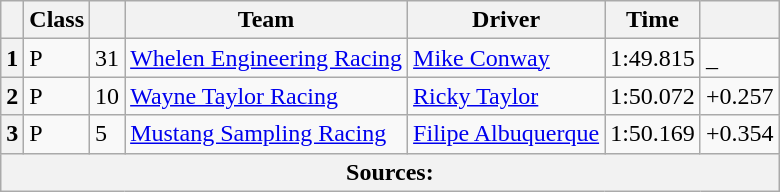<table class="wikitable">
<tr>
<th scope="col"></th>
<th scope="col">Class</th>
<th scope="col"></th>
<th scope="col">Team</th>
<th scope="col">Driver</th>
<th scope="col">Time</th>
<th scope="col"></th>
</tr>
<tr>
<th scope="row">1</th>
<td>P</td>
<td>31</td>
<td><a href='#'>Whelen Engineering Racing</a></td>
<td><a href='#'>Mike Conway</a></td>
<td>1:49.815</td>
<td>_</td>
</tr>
<tr>
<th scope="row">2</th>
<td>P</td>
<td>10</td>
<td><a href='#'>Wayne Taylor Racing</a></td>
<td><a href='#'>Ricky Taylor</a></td>
<td>1:50.072</td>
<td>+0.257</td>
</tr>
<tr>
<th scope="row">3</th>
<td>P</td>
<td>5</td>
<td><a href='#'>Mustang Sampling Racing</a></td>
<td><a href='#'>Filipe Albuquerque</a></td>
<td>1:50.169</td>
<td>+0.354</td>
</tr>
<tr>
<th colspan="7">Sources:</th>
</tr>
</table>
